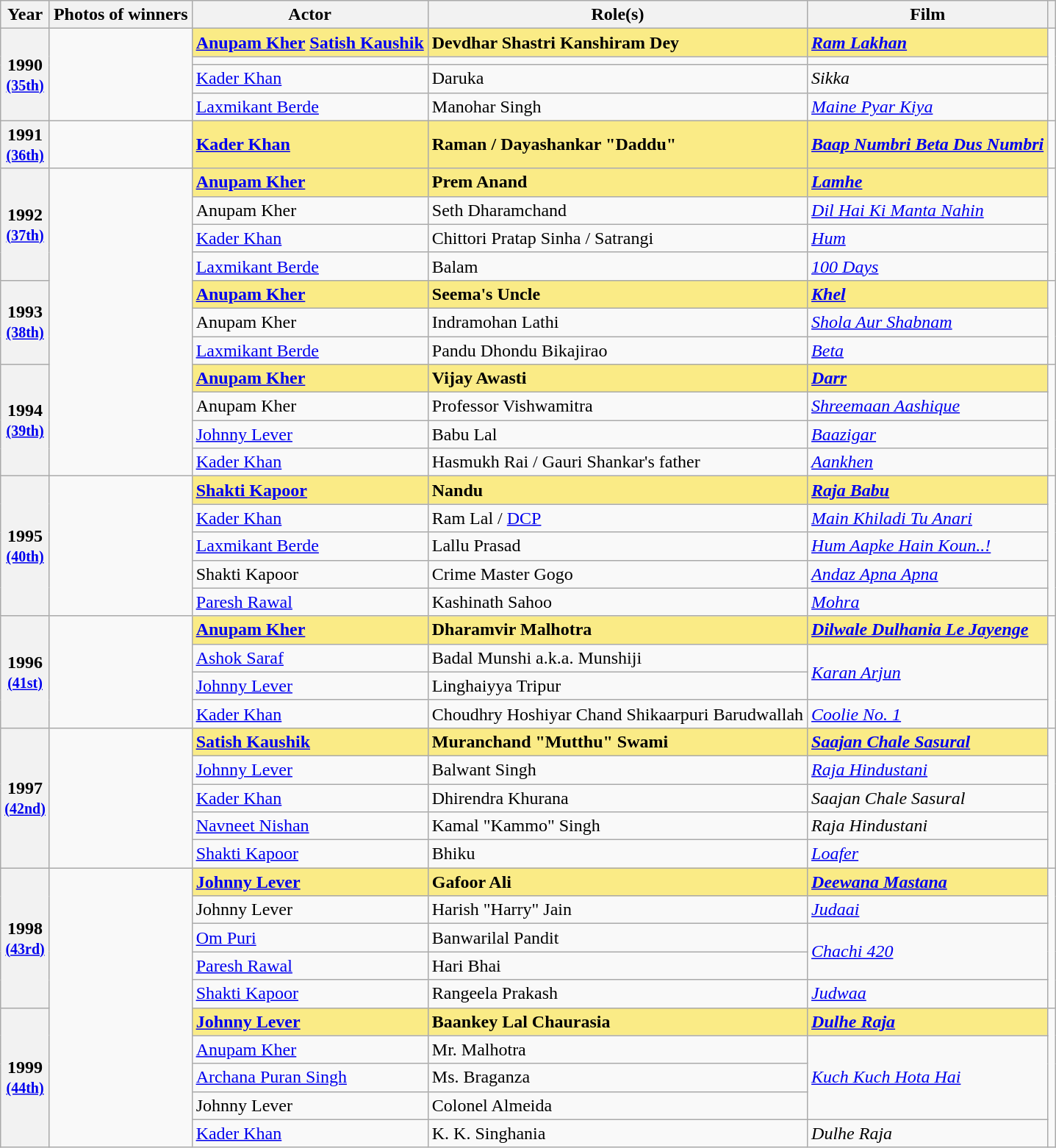<table class="wikitable sortable">
<tr>
<th scope="col">Year</th>
<th scope="col">Photos of winners</th>
<th scope="col">Actor</th>
<th scope="col">Role(s)</th>
<th scope="col">Film</th>
<th class="unsortable" scope="col"></th>
</tr>
<tr>
<th rowspan="4" scope="row">1990<br><small><a href='#'>(35th)</a> </small></th>
<td rowspan="4" style="text-align:center"> </td>
<td style="background:#FAEB86;"><strong><a href='#'>Anupam Kher</a></strong> <strong><a href='#'>Satish Kaushik</a></strong> </td>
<td style="background:#FAEB86;"><strong>Devdhar Shastri</strong>  <strong>Kanshiram Dey</strong></td>
<td style="background:#FAEB86;"><strong><em><a href='#'>Ram Lakhan</a></em></strong></td>
<td rowspan="4"></td>
</tr>
<tr>
<td></td>
<td></td>
</tr>
<tr>
<td><a href='#'>Kader Khan</a></td>
<td>Daruka</td>
<td><em>Sikka</em></td>
</tr>
<tr>
<td><a href='#'>Laxmikant Berde</a></td>
<td>Manohar Singh</td>
<td><em><a href='#'>Maine Pyar Kiya</a></em></td>
</tr>
<tr>
<th scope="row">1991<br><small><a href='#'>(36th)</a> </small></th>
<td style="text-align:center"></td>
<td style="background:#FAEB86;"><strong><a href='#'>Kader Khan</a></strong> </td>
<td style="background:#FAEB86;"><strong>Raman / Dayashankar "Daddu"</strong></td>
<td style="background:#FAEB86;"><em><a href='#'><strong>Baap Numbri Beta Dus Numbri</strong></a></em></td>
<td></td>
</tr>
<tr>
<th rowspan="4" scope="row">1992<br><small><a href='#'>(37th)</a> </small></th>
<td rowspan="11" style="text-align:center"></td>
<td style="background:#FAEB86;"><strong><a href='#'>Anupam Kher</a></strong> </td>
<td style="background:#FAEB86;"><strong>Prem Anand</strong></td>
<td style="background:#FAEB86;"><strong><em><a href='#'>Lamhe</a></em></strong></td>
<td rowspan="4"></td>
</tr>
<tr>
<td>Anupam Kher</td>
<td>Seth Dharamchand</td>
<td><em><a href='#'>Dil Hai Ki Manta Nahin</a></em></td>
</tr>
<tr>
<td><a href='#'>Kader Khan</a></td>
<td>Chittori Pratap Sinha / Satrangi</td>
<td><em><a href='#'>Hum</a></em></td>
</tr>
<tr>
<td><a href='#'>Laxmikant Berde</a></td>
<td>Balam</td>
<td><em><a href='#'>100 Days</a></em></td>
</tr>
<tr>
<th rowspan="3" scope="row">1993<br><small><a href='#'>(38th)</a> </small></th>
<td style="background:#FAEB86;"><strong><a href='#'>Anupam Kher</a></strong> </td>
<td style="background:#FAEB86;"><strong>Seema's Uncle</strong></td>
<td style="background:#FAEB86;"><strong><em><a href='#'>Khel</a></em></strong></td>
<td rowspan="3"></td>
</tr>
<tr>
<td>Anupam Kher</td>
<td>Indramohan Lathi</td>
<td><em><a href='#'>Shola Aur Shabnam</a></em></td>
</tr>
<tr>
<td><a href='#'>Laxmikant Berde</a></td>
<td>Pandu Dhondu Bikajirao</td>
<td><em><a href='#'>Beta</a></em></td>
</tr>
<tr>
<th rowspan="4" scope="row">1994<br><small><a href='#'>(39th)</a> </small></th>
<td style="background:#FAEB86;"><strong><a href='#'>Anupam Kher</a></strong> </td>
<td style="background:#FAEB86;"><strong>Vijay Awasti</strong></td>
<td style="background:#FAEB86;"><strong><em><a href='#'>Darr</a></em></strong></td>
<td rowspan="4"></td>
</tr>
<tr>
<td>Anupam Kher</td>
<td>Professor Vishwamitra</td>
<td><em><a href='#'>Shreemaan Aashique</a></em></td>
</tr>
<tr>
<td><a href='#'>Johnny Lever</a></td>
<td>Babu Lal</td>
<td><em><a href='#'>Baazigar</a></em></td>
</tr>
<tr>
<td><a href='#'>Kader Khan</a></td>
<td>Hasmukh Rai / Gauri Shankar's father</td>
<td><em><a href='#'>Aankhen</a></em></td>
</tr>
<tr>
<th rowspan="5" scope="row">1995<br><small><a href='#'>(40th)</a> </small></th>
<td rowspan="5" style="text-align:center"></td>
<td style="background:#FAEB86;"><strong><a href='#'>Shakti Kapoor</a></strong> </td>
<td style="background:#FAEB86;"><strong>Nandu</strong></td>
<td style="background:#FAEB86;"><em><a href='#'><strong>Raja Babu</strong></a></em></td>
<td rowspan="5"></td>
</tr>
<tr>
<td><a href='#'>Kader Khan</a></td>
<td>Ram Lal / <a href='#'>DCP</a></td>
<td><em><a href='#'>Main Khiladi Tu Anari</a></em></td>
</tr>
<tr>
<td><a href='#'>Laxmikant Berde</a></td>
<td>Lallu Prasad</td>
<td><em><a href='#'>Hum Aapke Hain Koun..!</a></em></td>
</tr>
<tr>
<td>Shakti Kapoor</td>
<td>Crime Master Gogo</td>
<td><em><a href='#'>Andaz Apna Apna</a></em></td>
</tr>
<tr>
<td><a href='#'>Paresh Rawal</a></td>
<td>Kashinath Sahoo</td>
<td><em><a href='#'>Mohra</a></em></td>
</tr>
<tr>
<th rowspan="4" scope="row">1996<br><small><a href='#'>(41st)</a> </small></th>
<td rowspan="4" style="text-align:center"></td>
<td style="background:#FAEB86;"><strong><a href='#'>Anupam Kher</a></strong> </td>
<td style="background:#FAEB86;"><strong>Dharamvir Malhotra</strong></td>
<td style="background:#FAEB86;"><strong><em><a href='#'>Dilwale Dulhania Le Jayenge</a></em></strong></td>
<td rowspan="4"></td>
</tr>
<tr>
<td><a href='#'>Ashok Saraf</a></td>
<td>Badal Munshi a.k.a. Munshiji</td>
<td rowspan="2"><em><a href='#'>Karan Arjun</a></em></td>
</tr>
<tr>
<td><a href='#'>Johnny Lever</a></td>
<td>Linghaiyya Tripur</td>
</tr>
<tr>
<td><a href='#'>Kader Khan</a></td>
<td>Choudhry Hoshiyar Chand Shikaarpuri Barudwallah</td>
<td><em><a href='#'>Coolie No. 1</a></em></td>
</tr>
<tr>
<th rowspan="5" scope="row">1997<br><small><a href='#'>(42nd)</a> </small></th>
<td rowspan="5" style="text-align:center"></td>
<td style="background:#FAEB86;"><strong><a href='#'>Satish Kaushik</a></strong> </td>
<td style="background:#FAEB86;"><strong>Muranchand "Mutthu" Swami</strong></td>
<td style="background:#FAEB86;"><em><a href='#'><strong>Saajan Chale Sasural</strong></a></em></td>
<td rowspan="5"></td>
</tr>
<tr>
<td><a href='#'>Johnny Lever</a></td>
<td>Balwant Singh</td>
<td><em><a href='#'>Raja Hindustani</a></em></td>
</tr>
<tr>
<td><a href='#'>Kader Khan</a></td>
<td>Dhirendra Khurana</td>
<td><em>Saajan Chale Sasural</em></td>
</tr>
<tr>
<td><a href='#'>Navneet Nishan</a></td>
<td>Kamal "Kammo" Singh</td>
<td><em>Raja Hindustani</em></td>
</tr>
<tr>
<td><a href='#'>Shakti Kapoor</a></td>
<td>Bhiku</td>
<td><em><a href='#'>Loafer</a></em></td>
</tr>
<tr>
<th rowspan="5" scope="row">1998<br><small><a href='#'>(43rd)</a> </small></th>
<td rowspan="10" style="text-align:center"></td>
<td style="background:#FAEB86;"><strong><a href='#'>Johnny Lever</a></strong> </td>
<td style="background:#FAEB86;"><strong>Gafoor Ali</strong></td>
<td style="background:#FAEB86;"><strong><em><a href='#'>Deewana Mastana</a></em></strong></td>
<td rowspan="5"></td>
</tr>
<tr>
<td>Johnny Lever</td>
<td>Harish "Harry" Jain</td>
<td><em><a href='#'>Judaai</a></em></td>
</tr>
<tr>
<td><a href='#'>Om Puri</a></td>
<td>Banwarilal Pandit</td>
<td rowspan="2"><em><a href='#'>Chachi 420</a></em></td>
</tr>
<tr>
<td><a href='#'>Paresh Rawal</a></td>
<td>Hari Bhai</td>
</tr>
<tr>
<td><a href='#'>Shakti Kapoor</a></td>
<td>Rangeela Prakash</td>
<td><em><a href='#'>Judwaa</a></em></td>
</tr>
<tr>
<th rowspan="5" scope="row">1999<br><small><a href='#'>(44th)</a> </small></th>
<td style="background:#FAEB86;"><strong><a href='#'>Johnny Lever</a></strong> </td>
<td style="background:#FAEB86;"><strong>Baankey Lal Chaurasia</strong></td>
<td style="background:#FAEB86;"><strong><em><a href='#'>Dulhe Raja</a></em></strong></td>
<td rowspan="5"></td>
</tr>
<tr>
<td><a href='#'>Anupam Kher</a></td>
<td>Mr. Malhotra</td>
<td rowspan="3"><em><a href='#'>Kuch Kuch Hota Hai</a></em></td>
</tr>
<tr>
<td><a href='#'>Archana Puran Singh</a></td>
<td>Ms. Braganza</td>
</tr>
<tr>
<td>Johnny Lever</td>
<td>Colonel Almeida</td>
</tr>
<tr>
<td><a href='#'>Kader Khan</a></td>
<td>K. K. Singhania</td>
<td><em>Dulhe Raja</em></td>
</tr>
</table>
